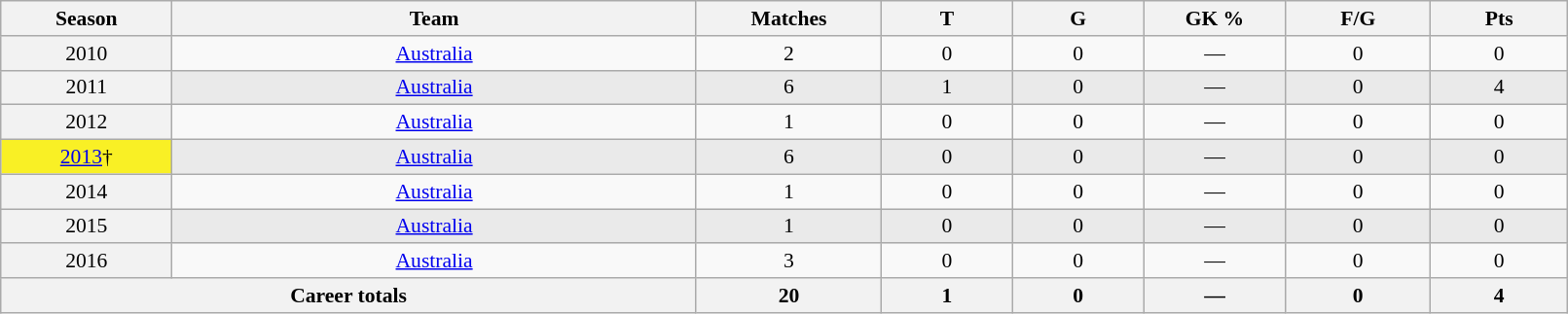<table class="wikitable sortable"  style="font-size:90%; text-align:center; width:85%;">
<tr>
<th width=2%>Season</th>
<th width=8%>Team</th>
<th width=2%>Matches</th>
<th width=2%>T</th>
<th width=2%>G</th>
<th width=2%>GK %</th>
<th width=2%>F/G</th>
<th width=2%>Pts</th>
</tr>
<tr>
<th scope="row" style="text-align:center; font-weight:normal">2010</th>
<td style="text-align:center;"> <a href='#'>Australia</a></td>
<td>2</td>
<td>0</td>
<td>0</td>
<td>—</td>
<td>0</td>
<td>0</td>
</tr>
<tr style="background-color: #EAEAEA">
<th scope="row" style="text-align:center; font-weight:normal">2011</th>
<td style="text-align:center;"> <a href='#'>Australia</a></td>
<td>6</td>
<td>1</td>
<td>0</td>
<td>—</td>
<td>0</td>
<td>4</td>
</tr>
<tr>
<th scope="row" style="text-align:center; font-weight:normal">2012</th>
<td style="text-align:center;"> <a href='#'>Australia</a></td>
<td>1</td>
<td>0</td>
<td>0</td>
<td>—</td>
<td>0</td>
<td>0</td>
</tr>
<tr style="background-color: #EAEAEA">
<th scope="row" style="text-align:center;background:#f9f025; font-weight:normal"><a href='#'>2013</a>†</th>
<td style="text-align:center;"> <a href='#'>Australia</a></td>
<td>6</td>
<td>0</td>
<td>0</td>
<td>—</td>
<td>0</td>
<td>0</td>
</tr>
<tr>
<th scope="row" style="text-align:center; font-weight:normal">2014</th>
<td style="text-align:center;"> <a href='#'>Australia</a></td>
<td>1</td>
<td>0</td>
<td>0</td>
<td>—</td>
<td>0</td>
<td>0</td>
</tr>
<tr style="background-color: #EAEAEA">
<th scope="row" style="text-align:center; font-weight:normal">2015</th>
<td style="text-align:center;"> <a href='#'>Australia</a></td>
<td>1</td>
<td>0</td>
<td>0</td>
<td>—</td>
<td>0</td>
<td>0</td>
</tr>
<tr>
<th scope="row" style="text-align:center; font-weight:normal">2016</th>
<td style="text-align:center;"> <a href='#'>Australia</a></td>
<td>3</td>
<td>0</td>
<td>0</td>
<td>—</td>
<td>0</td>
<td>0</td>
</tr>
<tr class="sortbottom">
<th colspan=2>Career totals</th>
<th>20</th>
<th>1</th>
<th>0</th>
<th>—</th>
<th>0</th>
<th>4</th>
</tr>
</table>
